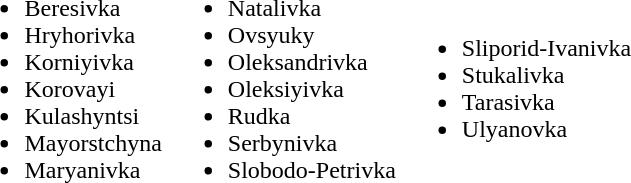<table>
<tr>
<td><br><ul><li>Beresivka</li><li>Hryhorivka</li><li>Korniyivka</li><li>Korovayi</li><li>Kulashyntsi</li><li>Mayorstchyna</li><li>Maryanivka</li></ul></td>
<td><br><ul><li>Natalivka</li><li>Ovsyuky</li><li>Oleksandrivka</li><li>Oleksiyivka</li><li>Rudka</li><li>Serbynivka</li><li>Slobodo-Petrivka</li></ul></td>
<td><br><ul><li>Sliporid-Ivanivka</li><li>Stukalivka</li><li>Tarasivka</li><li>Ulyanovka</li></ul></td>
</tr>
</table>
